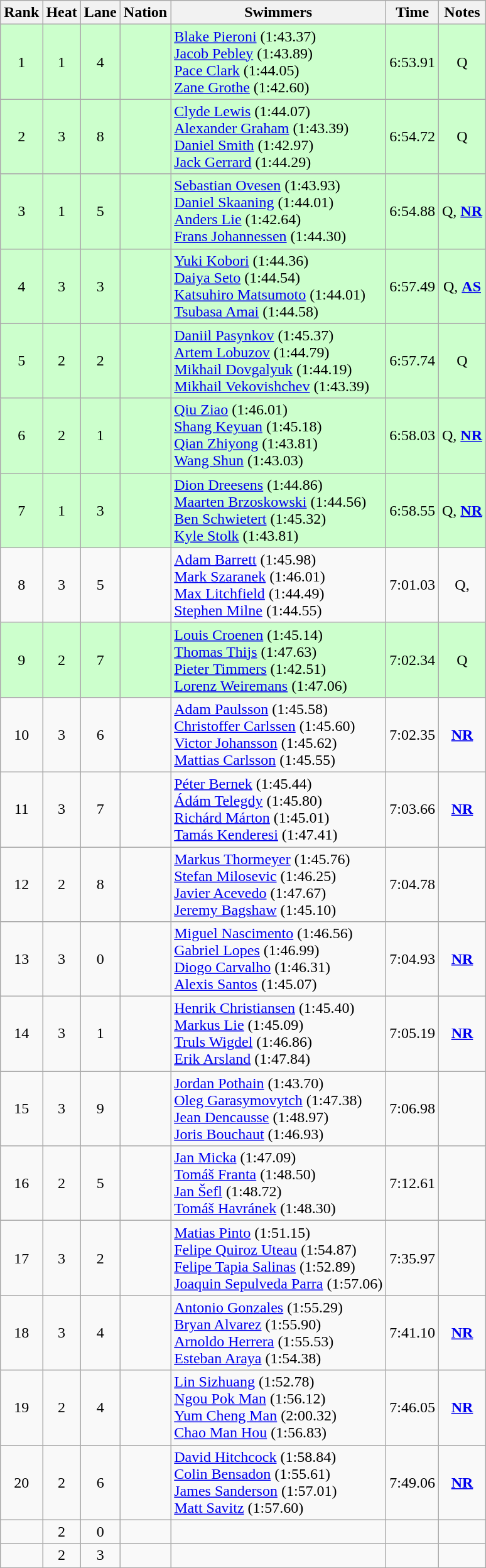<table class="wikitable sortable" style="text-align:center">
<tr>
<th>Rank</th>
<th>Heat</th>
<th>Lane</th>
<th>Nation</th>
<th>Swimmers</th>
<th>Time</th>
<th>Notes</th>
</tr>
<tr bgcolor=ccffcc>
<td>1</td>
<td>1</td>
<td>4</td>
<td align=left></td>
<td align=left><a href='#'>Blake Pieroni</a> (1:43.37)<br><a href='#'>Jacob Pebley</a> (1:43.89)<br><a href='#'>Pace Clark</a> (1:44.05)<br><a href='#'>Zane Grothe</a> (1:42.60)</td>
<td>6:53.91</td>
<td>Q</td>
</tr>
<tr bgcolor=ccffcc>
<td>2</td>
<td>3</td>
<td>8</td>
<td align=left></td>
<td align=left><a href='#'>Clyde Lewis</a> (1:44.07)<br><a href='#'>Alexander Graham</a> (1:43.39)<br><a href='#'>Daniel Smith</a> (1:42.97)<br><a href='#'>Jack Gerrard</a> (1:44.29)</td>
<td>6:54.72</td>
<td>Q</td>
</tr>
<tr bgcolor=ccffcc>
<td>3</td>
<td>1</td>
<td>5</td>
<td align=left></td>
<td align=left><a href='#'>Sebastian Ovesen</a> (1:43.93)<br><a href='#'>Daniel Skaaning</a> (1:44.01)<br><a href='#'>Anders Lie</a> (1:42.64)<br><a href='#'>Frans Johannessen</a> (1:44.30)</td>
<td>6:54.88</td>
<td>Q, <strong><a href='#'>NR</a></strong></td>
</tr>
<tr bgcolor=ccffcc>
<td>4</td>
<td>3</td>
<td>3</td>
<td align=left></td>
<td align=left><a href='#'>Yuki Kobori</a> (1:44.36)<br><a href='#'>Daiya Seto</a> (1:44.54)<br> <a href='#'>Katsuhiro Matsumoto</a> (1:44.01) <br><a href='#'>Tsubasa Amai</a> (1:44.58)</td>
<td>6:57.49</td>
<td>Q, <strong><a href='#'>AS</a></strong></td>
</tr>
<tr bgcolor=ccffcc>
<td>5</td>
<td>2</td>
<td>2</td>
<td align=left></td>
<td align=left><a href='#'>Daniil Pasynkov</a> (1:45.37)<br> <a href='#'>Artem Lobuzov</a> (1:44.79)<br> <a href='#'>Mikhail Dovgalyuk</a> (1:44.19)<br><a href='#'>Mikhail Vekovishchev</a> (1:43.39)</td>
<td>6:57.74</td>
<td>Q</td>
</tr>
<tr bgcolor=ccffcc>
<td>6</td>
<td>2</td>
<td>1</td>
<td align=left></td>
<td align=left><a href='#'>Qiu Ziao</a> (1:46.01)<br><a href='#'>Shang Keyuan</a> (1:45.18)<br><a href='#'>Qian Zhiyong</a> (1:43.81)<br><a href='#'>Wang Shun</a> (1:43.03)</td>
<td>6:58.03</td>
<td>Q, <strong><a href='#'>NR</a></strong></td>
</tr>
<tr bgcolor=ccffcc>
<td>7</td>
<td>1</td>
<td>3</td>
<td align=left></td>
<td align=left><a href='#'>Dion Dreesens</a> (1:44.86)<br><a href='#'>Maarten Brzoskowski</a> (1:44.56)<br><a href='#'>Ben Schwietert</a> (1:45.32)<br><a href='#'>Kyle Stolk</a> (1:43.81)</td>
<td>6:58.55</td>
<td>Q, <strong><a href='#'>NR</a></strong></td>
</tr>
<tr>
<td>8</td>
<td>3</td>
<td>5</td>
<td align=left></td>
<td align=left><a href='#'>Adam Barrett</a> (1:45.98)<br><a href='#'>Mark Szaranek</a> (1:46.01)<br><a href='#'>Max Litchfield</a> (1:44.49)<br><a href='#'>Stephen Milne</a> (1:44.55)</td>
<td>7:01.03</td>
<td>Q, </td>
</tr>
<tr bgcolor=ccffcc>
<td>9</td>
<td>2</td>
<td>7</td>
<td align=left></td>
<td align=left><a href='#'>Louis Croenen</a> (1:45.14)<br><a href='#'>Thomas Thijs</a> (1:47.63)<br><a href='#'>Pieter Timmers</a> (1:42.51)<br><a href='#'>Lorenz Weiremans</a> (1:47.06)</td>
<td>7:02.34</td>
<td>Q</td>
</tr>
<tr>
<td>10</td>
<td>3</td>
<td>6</td>
<td align=left></td>
<td align=left><a href='#'>Adam Paulsson</a> (1:45.58)<br><a href='#'>Christoffer Carlssen</a> (1:45.60)<br><a href='#'>Victor Johansson</a> (1:45.62)<br><a href='#'>Mattias Carlsson</a> (1:45.55)</td>
<td>7:02.35</td>
<td><strong><a href='#'>NR</a></strong></td>
</tr>
<tr>
<td>11</td>
<td>3</td>
<td>7</td>
<td align=left></td>
<td align=left><a href='#'>Péter Bernek</a> (1:45.44)<br><a href='#'>Ádám Telegdy</a> (1:45.80)<br><a href='#'>Richárd Márton</a> (1:45.01)<br><a href='#'>Tamás Kenderesi</a> (1:47.41)</td>
<td>7:03.66</td>
<td><strong><a href='#'>NR</a></strong></td>
</tr>
<tr>
<td>12</td>
<td>2</td>
<td>8</td>
<td align=left></td>
<td align=left><a href='#'>Markus Thormeyer</a> (1:45.76)<br><a href='#'>Stefan Milosevic</a> (1:46.25)<br><a href='#'>Javier Acevedo</a> (1:47.67)<br><a href='#'>Jeremy Bagshaw</a> (1:45.10)</td>
<td>7:04.78</td>
<td></td>
</tr>
<tr>
<td>13</td>
<td>3</td>
<td>0</td>
<td align=left></td>
<td align=left><a href='#'>Miguel Nascimento</a> (1:46.56)<br><a href='#'>Gabriel Lopes</a> (1:46.99)<br><a href='#'>Diogo Carvalho</a> (1:46.31)<br><a href='#'>Alexis Santos</a> (1:45.07)</td>
<td>7:04.93</td>
<td><strong><a href='#'>NR</a></strong></td>
</tr>
<tr>
<td>14</td>
<td>3</td>
<td>1</td>
<td align=left></td>
<td align=left><a href='#'>Henrik Christiansen</a> (1:45.40)<br><a href='#'>Markus Lie</a> (1:45.09)<br><a href='#'>Truls Wigdel</a> (1:46.86)<br><a href='#'>Erik Arsland</a> (1:47.84)</td>
<td>7:05.19</td>
<td><strong><a href='#'>NR</a></strong></td>
</tr>
<tr>
<td>15</td>
<td>3</td>
<td>9</td>
<td align=left></td>
<td align=left><a href='#'>Jordan Pothain</a> (1:43.70)<br><a href='#'>Oleg Garasymovytch</a> (1:47.38)<br><a href='#'>Jean Dencausse</a> (1:48.97)<br><a href='#'>Joris Bouchaut</a> (1:46.93)</td>
<td>7:06.98</td>
<td></td>
</tr>
<tr>
<td>16</td>
<td>2</td>
<td>5</td>
<td align=left></td>
<td align=left><a href='#'>Jan Micka</a> (1:47.09)<br><a href='#'>Tomáš Franta</a> (1:48.50)<br><a href='#'>Jan Šefl</a> (1:48.72)<br><a href='#'>Tomáš Havránek</a> (1:48.30)</td>
<td>7:12.61</td>
<td></td>
</tr>
<tr>
<td>17</td>
<td>3</td>
<td>2</td>
<td align=left></td>
<td align=left><a href='#'>Matias Pinto</a> (1:51.15)<br><a href='#'>Felipe Quiroz Uteau</a> (1:54.87)<br><a href='#'>Felipe Tapia Salinas</a> (1:52.89)<br><a href='#'>Joaquin Sepulveda Parra</a> (1:57.06)</td>
<td>7:35.97</td>
<td></td>
</tr>
<tr>
<td>18</td>
<td>3</td>
<td>4</td>
<td align=left></td>
<td align=left><a href='#'>Antonio Gonzales</a> (1:55.29)<br><a href='#'>Bryan Alvarez</a> (1:55.90)<br><a href='#'>Arnoldo Herrera</a> (1:55.53)<br><a href='#'>Esteban Araya</a> (1:54.38)</td>
<td>7:41.10</td>
<td><strong><a href='#'>NR</a></strong></td>
</tr>
<tr>
<td>19</td>
<td>2</td>
<td>4</td>
<td align=left></td>
<td align=left><a href='#'>Lin Sizhuang</a> (1:52.78)<br><a href='#'>Ngou Pok Man</a> (1:56.12)<br><a href='#'>Yum Cheng Man</a> (2:00.32)<br><a href='#'>Chao Man Hou</a> (1:56.83)</td>
<td>7:46.05</td>
<td><strong><a href='#'>NR</a></strong></td>
</tr>
<tr>
<td>20</td>
<td>2</td>
<td>6</td>
<td align=left></td>
<td align=left><a href='#'>David Hitchcock</a> (1:58.84)<br><a href='#'>Colin Bensadon</a> (1:55.61)<br><a href='#'>James Sanderson</a> (1:57.01)<br><a href='#'>Matt Savitz</a> (1:57.60)</td>
<td>7:49.06</td>
<td><strong><a href='#'>NR</a></strong></td>
</tr>
<tr>
<td></td>
<td>2</td>
<td>0</td>
<td align=left></td>
<td></td>
<td></td>
<td></td>
</tr>
<tr>
<td></td>
<td>2</td>
<td>3</td>
<td align=left></td>
<td></td>
<td></td>
<td></td>
</tr>
</table>
